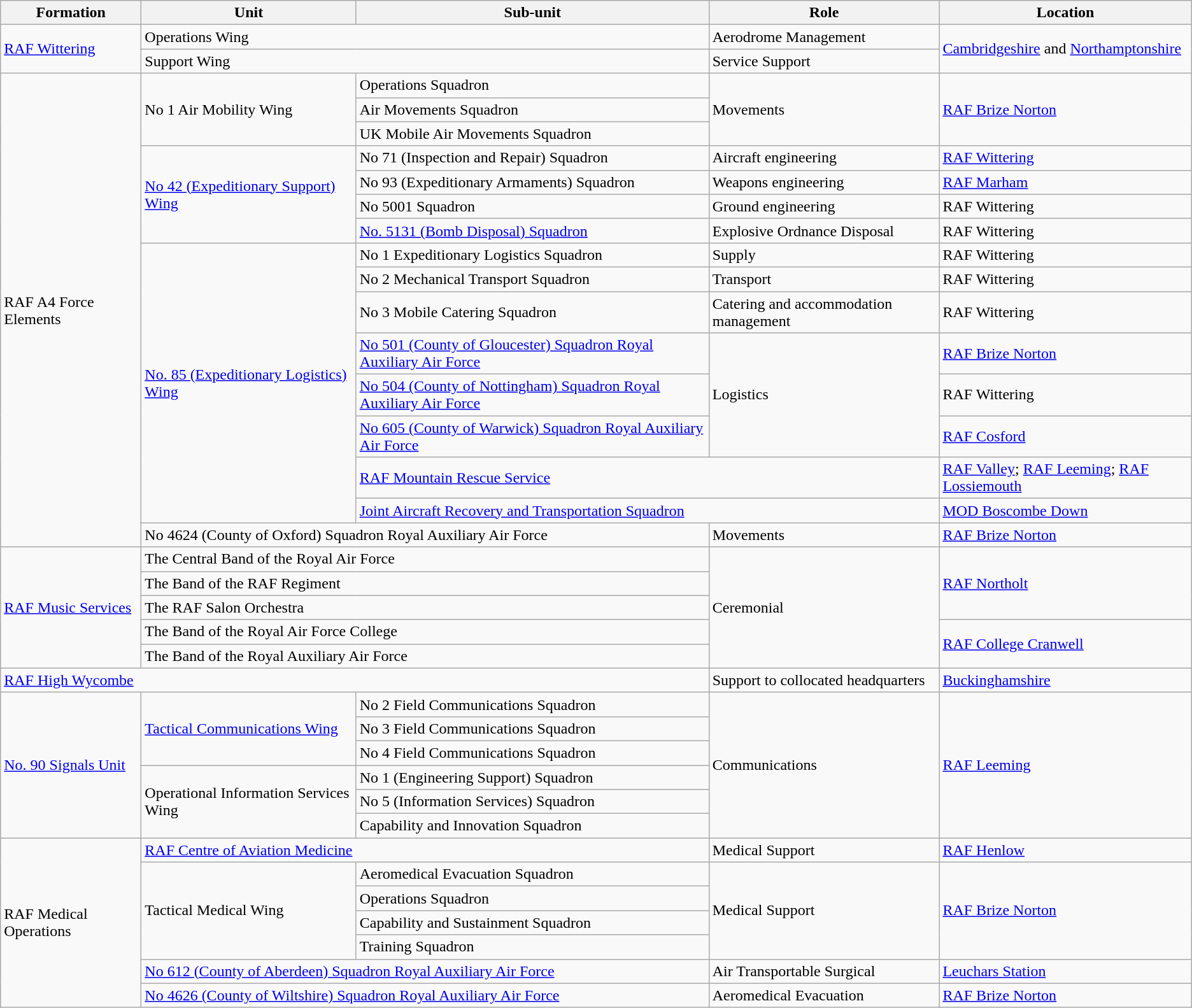<table class="wikitable">
<tr>
<th>Formation</th>
<th>Unit</th>
<th>Sub-unit</th>
<th>Role</th>
<th>Location</th>
</tr>
<tr>
<td rowspan="2"><a href='#'>RAF Wittering</a></td>
<td colspan="2">Operations Wing</td>
<td>Aerodrome Management</td>
<td rowspan="2"><a href='#'>Cambridgeshire</a> and <a href='#'>Northamptonshire</a></td>
</tr>
<tr>
<td colspan="2">Support Wing</td>
<td>Service Support</td>
</tr>
<tr>
<td rowspan="16">RAF A4 Force Elements</td>
<td rowspan="3">No 1 Air Mobility Wing</td>
<td>Operations Squadron</td>
<td rowspan="3">Movements</td>
<td rowspan="3"><a href='#'>RAF Brize Norton</a></td>
</tr>
<tr>
<td>Air Movements Squadron</td>
</tr>
<tr>
<td>UK Mobile Air Movements Squadron</td>
</tr>
<tr>
<td rowspan="4"><a href='#'>No 42 (Expeditionary Support) Wing</a></td>
<td>No 71 (Inspection and Repair) Squadron</td>
<td>Aircraft engineering</td>
<td><a href='#'>RAF Wittering</a></td>
</tr>
<tr>
<td>No 93 (Expeditionary Armaments) Squadron</td>
<td>Weapons engineering</td>
<td><a href='#'>RAF Marham</a></td>
</tr>
<tr>
<td>No 5001 Squadron</td>
<td>Ground engineering</td>
<td>RAF Wittering</td>
</tr>
<tr>
<td><a href='#'>No. 5131 (Bomb Disposal) Squadron</a></td>
<td>Explosive Ordnance Disposal</td>
<td>RAF Wittering</td>
</tr>
<tr>
<td rowspan="8"><a href='#'>No. 85 (Expeditionary Logistics) Wing</a></td>
<td>No 1 Expeditionary Logistics Squadron</td>
<td>Supply</td>
<td>RAF Wittering</td>
</tr>
<tr>
<td>No 2 Mechanical Transport Squadron</td>
<td>Transport</td>
<td>RAF Wittering</td>
</tr>
<tr>
<td>No 3 Mobile Catering Squadron</td>
<td>Catering and accommodation management</td>
<td>RAF Wittering</td>
</tr>
<tr>
<td><a href='#'>No 501 (County of Gloucester) Squadron Royal Auxiliary Air Force</a></td>
<td rowspan="3">Logistics</td>
<td><a href='#'>RAF Brize Norton</a></td>
</tr>
<tr>
<td><a href='#'>No 504 (County of Nottingham) Squadron Royal Auxiliary Air Force</a></td>
<td>RAF Wittering</td>
</tr>
<tr>
<td><a href='#'>No 605 (County of Warwick) Squadron Royal Auxiliary Air Force</a></td>
<td><a href='#'>RAF Cosford</a></td>
</tr>
<tr>
<td colspan="2"><a href='#'>RAF Mountain Rescue Service</a></td>
<td><a href='#'>RAF Valley</a>; <a href='#'>RAF Leeming</a>; <a href='#'>RAF Lossiemouth</a></td>
</tr>
<tr>
<td colspan="2"><a href='#'>Joint Aircraft Recovery and Transportation Squadron</a></td>
<td><a href='#'>MOD Boscombe Down</a></td>
</tr>
<tr>
<td colspan="2">No 4624 (County of Oxford) Squadron Royal Auxiliary Air Force</td>
<td>Movements</td>
<td><a href='#'>RAF Brize Norton</a></td>
</tr>
<tr>
<td rowspan="5"><a href='#'>RAF Music Services</a></td>
<td colspan="2">The Central Band of the Royal Air Force</td>
<td rowspan="5">Ceremonial</td>
<td rowspan="3"><a href='#'>RAF Northolt</a></td>
</tr>
<tr>
<td colspan="2">The Band of the RAF Regiment</td>
</tr>
<tr>
<td colspan="2">The RAF Salon Orchestra</td>
</tr>
<tr>
<td colspan="2">The Band of the Royal Air Force College</td>
<td rowspan="2"><a href='#'>RAF College Cranwell</a></td>
</tr>
<tr>
<td colspan="2">The Band of the Royal Auxiliary Air Force</td>
</tr>
<tr>
<td colspan="3"><a href='#'>RAF High Wycombe</a></td>
<td>Support to collocated headquarters</td>
<td><a href='#'>Buckinghamshire</a></td>
</tr>
<tr>
<td rowspan="6"><a href='#'>No. 90 Signals Unit</a></td>
<td rowspan="3"><a href='#'>Tactical Communications Wing</a></td>
<td>No 2 Field Communications Squadron</td>
<td rowspan="6">Communications</td>
<td rowspan="6"><a href='#'>RAF Leeming</a></td>
</tr>
<tr>
<td>No 3 Field Communications Squadron</td>
</tr>
<tr>
<td>No 4 Field Communications Squadron</td>
</tr>
<tr>
<td rowspan="3">Operational Information Services Wing</td>
<td>No 1 (Engineering Support) Squadron </td>
</tr>
<tr>
<td>No 5 (Information Services) Squadron</td>
</tr>
<tr>
<td>Capability and Innovation Squadron</td>
</tr>
<tr>
<td rowspan="7">RAF Medical Operations</td>
<td colspan="2"><a href='#'>RAF Centre of Aviation Medicine</a></td>
<td>Medical Support</td>
<td><a href='#'>RAF Henlow</a></td>
</tr>
<tr>
<td rowspan="4">Tactical Medical Wing</td>
<td>Aeromedical Evacuation Squadron</td>
<td rowspan="4">Medical Support</td>
<td rowspan="4"><a href='#'>RAF Brize Norton</a></td>
</tr>
<tr>
<td>Operations Squadron</td>
</tr>
<tr>
<td>Capability and Sustainment Squadron</td>
</tr>
<tr>
<td>Training Squadron</td>
</tr>
<tr>
<td colspan="2"><a href='#'>No 612 (County of Aberdeen) Squadron Royal Auxiliary Air Force</a></td>
<td>Air Transportable Surgical</td>
<td><a href='#'>Leuchars Station</a></td>
</tr>
<tr>
<td colspan="2"><a href='#'>No 4626 (County of Wiltshire) Squadron Royal Auxiliary Air Force</a></td>
<td>Aeromedical Evacuation</td>
<td><a href='#'>RAF Brize Norton</a></td>
</tr>
</table>
